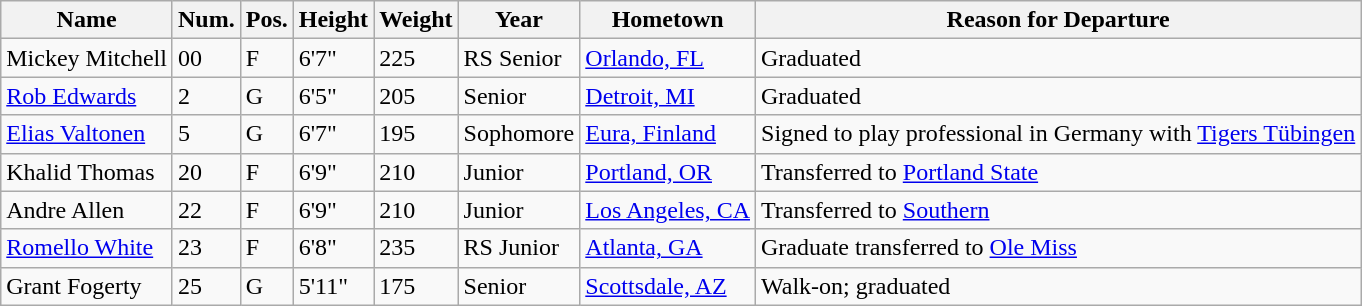<table class="wikitable sortable" style="font-size:100%;" border="1">
<tr>
<th>Name</th>
<th>Num.</th>
<th>Pos.</th>
<th>Height</th>
<th>Weight</th>
<th>Year</th>
<th>Hometown</th>
<th ! class="unsortable">Reason for Departure</th>
</tr>
<tr>
<td>Mickey Mitchell</td>
<td>00</td>
<td>F</td>
<td>6'7"</td>
<td>225</td>
<td>RS Senior</td>
<td><a href='#'>Orlando, FL</a></td>
<td>Graduated</td>
</tr>
<tr>
<td><a href='#'>Rob Edwards</a></td>
<td>2</td>
<td>G</td>
<td>6'5"</td>
<td>205</td>
<td>Senior</td>
<td><a href='#'>Detroit, MI</a></td>
<td>Graduated</td>
</tr>
<tr>
<td><a href='#'>Elias Valtonen</a></td>
<td>5</td>
<td>G</td>
<td>6'7"</td>
<td>195</td>
<td>Sophomore</td>
<td><a href='#'>Eura, Finland</a></td>
<td>Signed to play professional in Germany with <a href='#'>Tigers Tübingen</a></td>
</tr>
<tr>
<td>Khalid Thomas</td>
<td>20</td>
<td>F</td>
<td>6'9"</td>
<td>210</td>
<td>Junior</td>
<td><a href='#'>Portland, OR</a></td>
<td>Transferred to <a href='#'>Portland State</a></td>
</tr>
<tr>
<td>Andre Allen</td>
<td>22</td>
<td>F</td>
<td>6'9"</td>
<td>210</td>
<td>Junior</td>
<td><a href='#'>Los Angeles, CA</a></td>
<td>Transferred to <a href='#'>Southern</a></td>
</tr>
<tr>
<td><a href='#'>Romello White</a></td>
<td>23</td>
<td>F</td>
<td>6'8"</td>
<td>235</td>
<td>RS Junior</td>
<td><a href='#'>Atlanta, GA</a></td>
<td>Graduate transferred to <a href='#'>Ole Miss</a></td>
</tr>
<tr>
<td>Grant Fogerty</td>
<td>25</td>
<td>G</td>
<td>5'11"</td>
<td>175</td>
<td>Senior</td>
<td><a href='#'>Scottsdale, AZ</a></td>
<td>Walk-on; graduated</td>
</tr>
</table>
